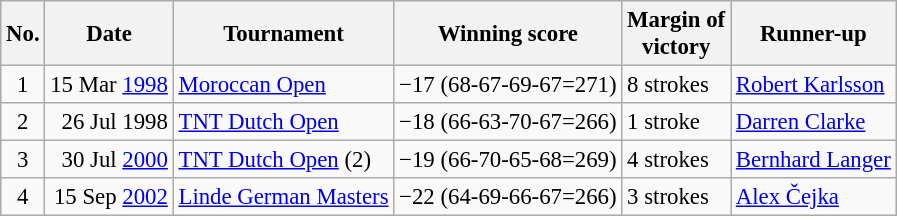<table class="wikitable" style="font-size:95%;">
<tr>
<th>No.</th>
<th>Date</th>
<th>Tournament</th>
<th>Winning score</th>
<th>Margin of<br>victory</th>
<th>Runner-up</th>
</tr>
<tr>
<td align=center>1</td>
<td align=right>15 Mar <a href='#'>1998</a></td>
<td><a href='#'>Moroccan Open</a></td>
<td>−17 (68-67-69-67=271)</td>
<td>8 strokes</td>
<td> <a href='#'>Robert Karlsson</a></td>
</tr>
<tr>
<td align=center>2</td>
<td align=right>26 Jul 1998</td>
<td><a href='#'>TNT Dutch Open</a></td>
<td>−18 (66-63-70-67=266)</td>
<td>1 stroke</td>
<td> <a href='#'>Darren Clarke</a></td>
</tr>
<tr>
<td align=center>3</td>
<td align=right>30 Jul <a href='#'>2000</a></td>
<td><a href='#'>TNT Dutch Open</a> (2)</td>
<td>−19 (66-70-65-68=269)</td>
<td>4 strokes</td>
<td> <a href='#'>Bernhard Langer</a></td>
</tr>
<tr>
<td align=center>4</td>
<td align=right>15 Sep <a href='#'>2002</a></td>
<td><a href='#'>Linde German Masters</a></td>
<td>−22 (64-69-66-67=266)</td>
<td>3 strokes</td>
<td> <a href='#'>Alex Čejka</a></td>
</tr>
</table>
